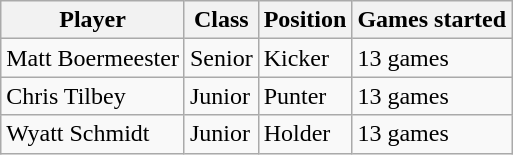<table class="wikitable">
<tr>
<th>Player</th>
<th>Class</th>
<th>Position</th>
<th>Games started</th>
</tr>
<tr>
<td>Matt Boermeester</td>
<td>Senior </td>
<td>Kicker</td>
<td>13 games</td>
</tr>
<tr>
<td>Chris Tilbey</td>
<td>Junior </td>
<td>Punter</td>
<td>13 games</td>
</tr>
<tr>
<td>Wyatt Schmidt</td>
<td>Junior </td>
<td>Holder</td>
<td>13 games</td>
</tr>
</table>
